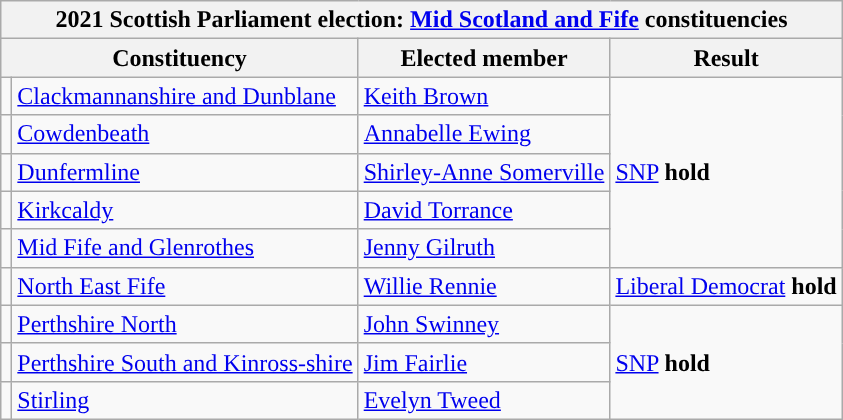<table class="wikitable">
<tr>
<th colspan="4">2021 Scottish Parliament election: <a href='#'>Mid Scotland and Fife</a> constituencies</th>
</tr>
<tr>
<th colspan="2">Constituency</th>
<th>Elected member</th>
<th>Result</th>
</tr>
<tr>
<td style="color:inherit;background-color: "></td>
<td><a href='#'>Clackmannanshire and Dunblane</a></td>
<td><a href='#'>Keith Brown</a></td>
<td rowspan="5"><a href='#'>SNP</a> <strong>hold</strong></td>
</tr>
<tr>
<td style="color:inherit;background-color: "></td>
<td><a href='#'>Cowdenbeath</a></td>
<td><a href='#'>Annabelle Ewing</a></td>
</tr>
<tr>
<td style="color:inherit;background-color: "></td>
<td><a href='#'>Dunfermline</a></td>
<td><a href='#'>Shirley-Anne Somerville</a></td>
</tr>
<tr>
<td style="color:inherit;background-color: "></td>
<td><a href='#'>Kirkcaldy</a></td>
<td><a href='#'>David Torrance</a></td>
</tr>
<tr>
<td style="color:inherit;background-color: "></td>
<td><a href='#'>Mid Fife and Glenrothes</a></td>
<td><a href='#'>Jenny Gilruth</a></td>
</tr>
<tr>
<td style="color:inherit;background-color: "></td>
<td><a href='#'>North East Fife</a></td>
<td><a href='#'>Willie Rennie</a></td>
<td><a href='#'>Liberal Democrat</a> <strong>hold</strong></td>
</tr>
<tr>
<td style="color:inherit;background-color: "></td>
<td><a href='#'>Perthshire North</a></td>
<td><a href='#'>John Swinney</a></td>
<td rowspan="3"><a href='#'>SNP</a> <strong>hold</strong></td>
</tr>
<tr>
<td style="color:inherit;background-color: "></td>
<td><a href='#'>Perthshire South and Kinross-shire</a></td>
<td><a href='#'>Jim Fairlie</a></td>
</tr>
<tr>
<td style="color:inherit;background-color: "></td>
<td><a href='#'>Stirling</a></td>
<td><a href='#'>Evelyn Tweed</a></td>
</tr>
</table>
